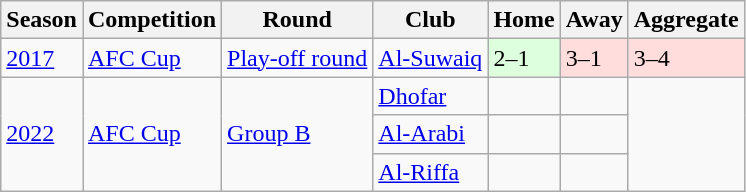<table class="wikitable">
<tr>
<th>Season</th>
<th>Competition</th>
<th>Round</th>
<th>Club</th>
<th>Home</th>
<th>Away</th>
<th>Aggregate</th>
</tr>
<tr>
<td rowspan="1"><a href='#'>2017</a></td>
<td rowspan="1"><a href='#'>AFC Cup</a></td>
<td rowspan="1"><a href='#'>Play-off round</a></td>
<td> <a href='#'>Al-Suwaiq</a></td>
<td style="background:#dfd;">2–1</td>
<td style="background:#fdd;">3–1</td>
<td style="background:#fdd;">3–4</td>
</tr>
<tr>
<td rowspan="3"><a href='#'>2022</a></td>
<td rowspan="3"><a href='#'>AFC Cup</a></td>
<td rowspan="3"><a href='#'>Group B</a></td>
<td> <a href='#'>Dhofar</a></td>
<td></td>
<td></td>
<td rowspan="3"></td>
</tr>
<tr>
<td> <a href='#'>Al-Arabi</a></td>
<td></td>
<td></td>
</tr>
<tr>
<td> <a href='#'>Al-Riffa</a></td>
<td></td>
<td></td>
</tr>
</table>
